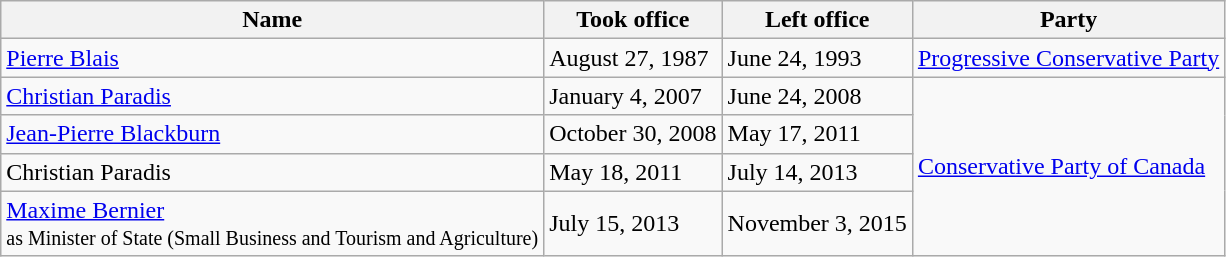<table class="wikitable">
<tr>
<th>Name</th>
<th>Took office</th>
<th>Left office</th>
<th>Party</th>
</tr>
<tr>
<td><a href='#'>Pierre Blais</a></td>
<td>August 27, 1987</td>
<td>June 24, 1993</td>
<td><a href='#'>Progressive Conservative Party</a></td>
</tr>
<tr>
<td><a href='#'>Christian Paradis</a></td>
<td>January 4, 2007</td>
<td>June 24, 2008</td>
<td rowspan="4"><a href='#'>Conservative Party of Canada</a></td>
</tr>
<tr>
<td><a href='#'>Jean-Pierre Blackburn</a></td>
<td>October 30, 2008</td>
<td>May 17, 2011</td>
</tr>
<tr>
<td>Christian Paradis</td>
<td>May 18, 2011</td>
<td>July 14, 2013</td>
</tr>
<tr>
<td><a href='#'>Maxime Bernier</a><br><small>as Minister of State (Small Business and Tourism and Agriculture)</small></td>
<td>July 15, 2013</td>
<td>November 3, 2015</td>
</tr>
</table>
